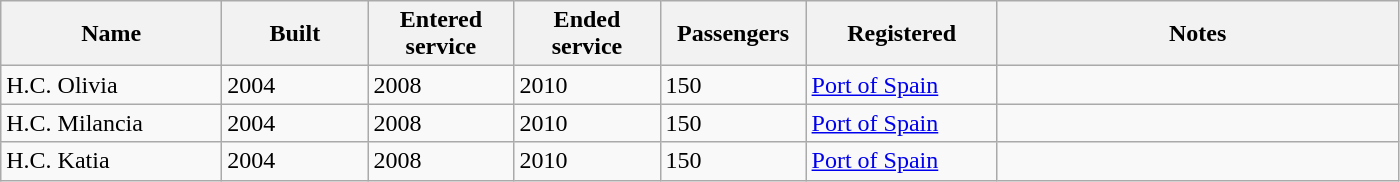<table class="wikitable sortable" border="1">
<tr>
<th scope="col" width="140pt">Name</th>
<th scope="col" width="90pt">Built</th>
<th scope="col" width="90pt">Entered service</th>
<th scope="col" width="90pt">Ended service</th>
<th scope="col" width="90pt">Passengers</th>
<th scope="col" width="120pt">Registered</th>
<th scope="col" width="260pt" class="unsortable">Notes</th>
</tr>
<tr>
<td>H.C. Olivia</td>
<td>2004</td>
<td>2008</td>
<td>2010</td>
<td>150</td>
<td> <a href='#'>Port of Spain</a></td>
<td></td>
</tr>
<tr>
<td>H.C. Milancia</td>
<td>2004</td>
<td>2008</td>
<td>2010</td>
<td>150</td>
<td> <a href='#'>Port of Spain</a></td>
<td></td>
</tr>
<tr>
<td>H.C. Katia</td>
<td>2004</td>
<td>2008</td>
<td>2010</td>
<td>150</td>
<td> <a href='#'>Port of Spain</a></td>
<td></td>
</tr>
</table>
